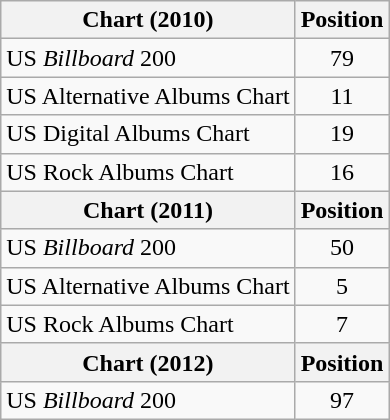<table class="wikitable">
<tr>
<th>Chart (2010)</th>
<th>Position</th>
</tr>
<tr>
<td>US <em>Billboard</em> 200</td>
<td style="text-align:center;">79</td>
</tr>
<tr>
<td>US Alternative Albums Chart</td>
<td style="text-align:center;">11</td>
</tr>
<tr>
<td>US Digital Albums Chart</td>
<td style="text-align:center;">19</td>
</tr>
<tr>
<td>US Rock Albums Chart</td>
<td style="text-align:center;">16</td>
</tr>
<tr>
<th scope="col">Chart (2011)</th>
<th scope="col">Position</th>
</tr>
<tr>
<td>US <em>Billboard</em> 200</td>
<td style="text-align:center;">50</td>
</tr>
<tr>
<td>US Alternative Albums Chart</td>
<td style="text-align:center;">5</td>
</tr>
<tr>
<td>US Rock Albums Chart</td>
<td style="text-align:center;">7</td>
</tr>
<tr>
<th scope="col">Chart (2012)</th>
<th scope="col">Position</th>
</tr>
<tr>
<td>US <em>Billboard</em> 200</td>
<td style="text-align:center;">97</td>
</tr>
</table>
